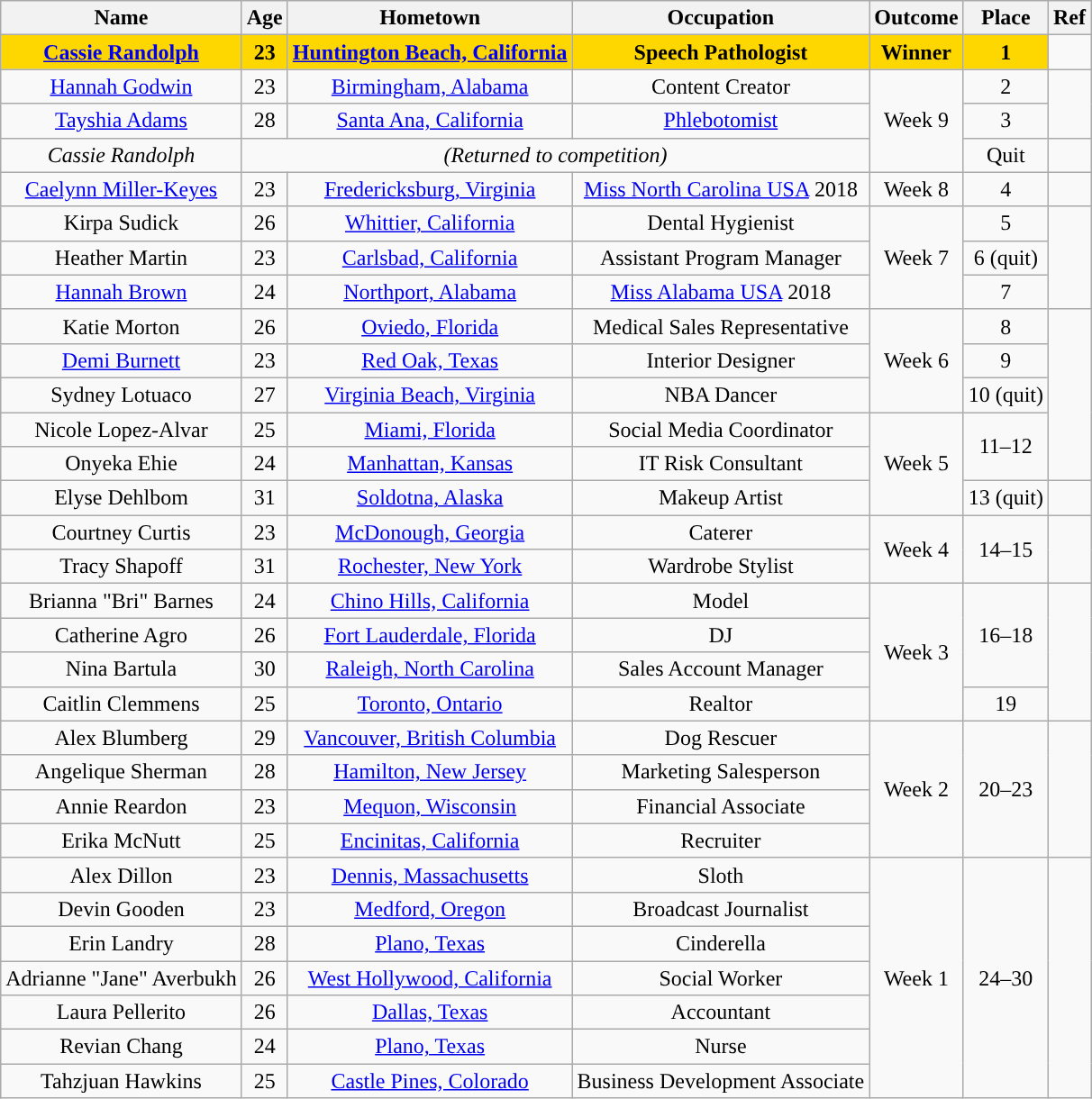<table class="wikitable sortable" style="text-align:center;">
<tr>
<th>Name</th>
<th>Age</th>
<th>Hometown</th>
<th>Occupation</th>
<th>Outcome</th>
<th>Place</th>
<th>Ref</th>
</tr>
<tr>
<td bgcolor="gold"><strong><a href='#'>Cassie Randolph</a></strong></td>
<td bgcolor="gold"><strong>23</strong></td>
<td bgcolor="gold"><strong><a href='#'>Huntington Beach, California</a></strong></td>
<td bgcolor="gold"><strong>Speech Pathologist</strong></td>
<td bgcolor="gold"><strong>Winner</strong></td>
<td bgcolor="gold"><strong>1</strong></td>
<td></td>
</tr>
<tr>
<td><a href='#'>Hannah Godwin</a></td>
<td>23</td>
<td><a href='#'>Birmingham, Alabama</a></td>
<td>Content Creator</td>
<td rowspan="3">Week 9</td>
<td>2</td>
<td rowspan="2"></td>
</tr>
<tr>
<td><a href='#'>Tayshia Adams</a></td>
<td>28</td>
<td><a href='#'>Santa Ana, California</a></td>
<td><a href='#'>Phlebotomist</a></td>
<td>3</td>
</tr>
<tr>
<td><em>Cassie Randolph</em></td>
<td colspan="3"><em>(Returned to competition)</em></td>
<td>Quit</td>
<td></td>
</tr>
<tr>
<td><a href='#'>Caelynn Miller-Keyes</a></td>
<td>23</td>
<td><a href='#'>Fredericksburg, Virginia</a></td>
<td><a href='#'>Miss North Carolina USA</a> 2018</td>
<td>Week 8</td>
<td>4</td>
<td></td>
</tr>
<tr>
<td>Kirpa Sudick</td>
<td>26</td>
<td><a href='#'>Whittier, California</a></td>
<td>Dental Hygienist</td>
<td rowspan="3">Week 7</td>
<td>5</td>
<td rowspan="3"></td>
</tr>
<tr>
<td>Heather Martin</td>
<td>23</td>
<td><a href='#'>Carlsbad, California</a></td>
<td>Assistant Program Manager</td>
<td>6 (quit)</td>
</tr>
<tr>
<td><a href='#'>Hannah Brown</a></td>
<td>24</td>
<td><a href='#'>Northport, Alabama</a></td>
<td><a href='#'>Miss Alabama USA</a> 2018</td>
<td>7</td>
</tr>
<tr>
<td>Katie Morton</td>
<td>26</td>
<td><a href='#'>Oviedo, Florida</a></td>
<td>Medical Sales Representative</td>
<td rowspan="3">Week 6</td>
<td>8</td>
<td rowspan="5"></td>
</tr>
<tr>
<td><a href='#'>Demi Burnett</a></td>
<td>23</td>
<td><a href='#'>Red Oak, Texas</a></td>
<td>Interior Designer</td>
<td>9</td>
</tr>
<tr>
<td>Sydney Lotuaco</td>
<td>27</td>
<td><a href='#'>Virginia Beach, Virginia</a></td>
<td>NBA Dancer</td>
<td>10 (quit)</td>
</tr>
<tr>
<td>Nicole Lopez-Alvar</td>
<td>25</td>
<td><a href='#'>Miami, Florida</a></td>
<td>Social Media Coordinator</td>
<td rowspan="3">Week 5</td>
<td rowspan="2">11–12</td>
</tr>
<tr>
<td>Onyeka Ehie</td>
<td>24</td>
<td><a href='#'>Manhattan, Kansas</a></td>
<td>IT Risk Consultant</td>
</tr>
<tr>
<td>Elyse Dehlbom</td>
<td>31</td>
<td><a href='#'>Soldotna, Alaska</a></td>
<td>Makeup Artist</td>
<td>13 (quit)</td>
<td></td>
</tr>
<tr>
<td>Courtney Curtis</td>
<td>23</td>
<td><a href='#'>McDonough, Georgia</a></td>
<td>Caterer</td>
<td rowspan="2">Week 4</td>
<td rowspan="2">14–15</td>
<td rowspan="2"></td>
</tr>
<tr>
<td>Tracy Shapoff</td>
<td>31</td>
<td><a href='#'>Rochester, New York</a></td>
<td>Wardrobe Stylist</td>
</tr>
<tr>
<td>Brianna "Bri" Barnes</td>
<td>24</td>
<td><a href='#'>Chino Hills, California</a></td>
<td>Model</td>
<td rowspan="4">Week 3</td>
<td rowspan="3">16–18</td>
<td rowspan="4"></td>
</tr>
<tr>
<td>Catherine Agro</td>
<td>26</td>
<td><a href='#'>Fort Lauderdale, Florida</a></td>
<td>DJ</td>
</tr>
<tr>
<td>Nina Bartula</td>
<td>30</td>
<td><a href='#'>Raleigh, North Carolina</a></td>
<td>Sales Account Manager</td>
</tr>
<tr>
<td>Caitlin Clemmens</td>
<td>25</td>
<td><a href='#'>Toronto, Ontario</a></td>
<td>Realtor</td>
<td>19</td>
</tr>
<tr>
<td>Alex Blumberg</td>
<td>29</td>
<td><a href='#'>Vancouver, British Columbia</a></td>
<td>Dog Rescuer</td>
<td rowspan="4">Week 2</td>
<td rowspan="4">20–23</td>
<td rowspan="4"></td>
</tr>
<tr>
<td>Angelique Sherman</td>
<td>28</td>
<td><a href='#'>Hamilton, New Jersey</a></td>
<td>Marketing Salesperson</td>
</tr>
<tr>
<td>Annie Reardon</td>
<td>23</td>
<td><a href='#'>Mequon, Wisconsin</a></td>
<td>Financial Associate</td>
</tr>
<tr>
<td>Erika McNutt</td>
<td>25</td>
<td><a href='#'>Encinitas, California</a></td>
<td>Recruiter</td>
</tr>
<tr>
<td>Alex Dillon</td>
<td>23</td>
<td><a href='#'>Dennis, Massachusetts</a></td>
<td>Sloth</td>
<td rowspan="7">Week 1</td>
<td rowspan="7">24–30</td>
<td rowspan="7"></td>
</tr>
<tr>
<td>Devin Gooden</td>
<td>23</td>
<td><a href='#'>Medford, Oregon</a></td>
<td>Broadcast Journalist</td>
</tr>
<tr>
<td>Erin Landry</td>
<td>28</td>
<td><a href='#'>Plano, Texas</a></td>
<td>Cinderella</td>
</tr>
<tr>
<td>Adrianne "Jane" Averbukh</td>
<td>26</td>
<td><a href='#'>West Hollywood, California</a></td>
<td>Social Worker</td>
</tr>
<tr>
<td>Laura Pellerito</td>
<td>26</td>
<td><a href='#'>Dallas, Texas</a></td>
<td>Accountant</td>
</tr>
<tr>
<td>Revian Chang</td>
<td>24</td>
<td><a href='#'>Plano, Texas</a></td>
<td>Nurse</td>
</tr>
<tr>
<td>Tahzjuan Hawkins</td>
<td>25</td>
<td><a href='#'>Castle Pines, Colorado</a></td>
<td>Business Development Associate</td>
</tr>
</table>
